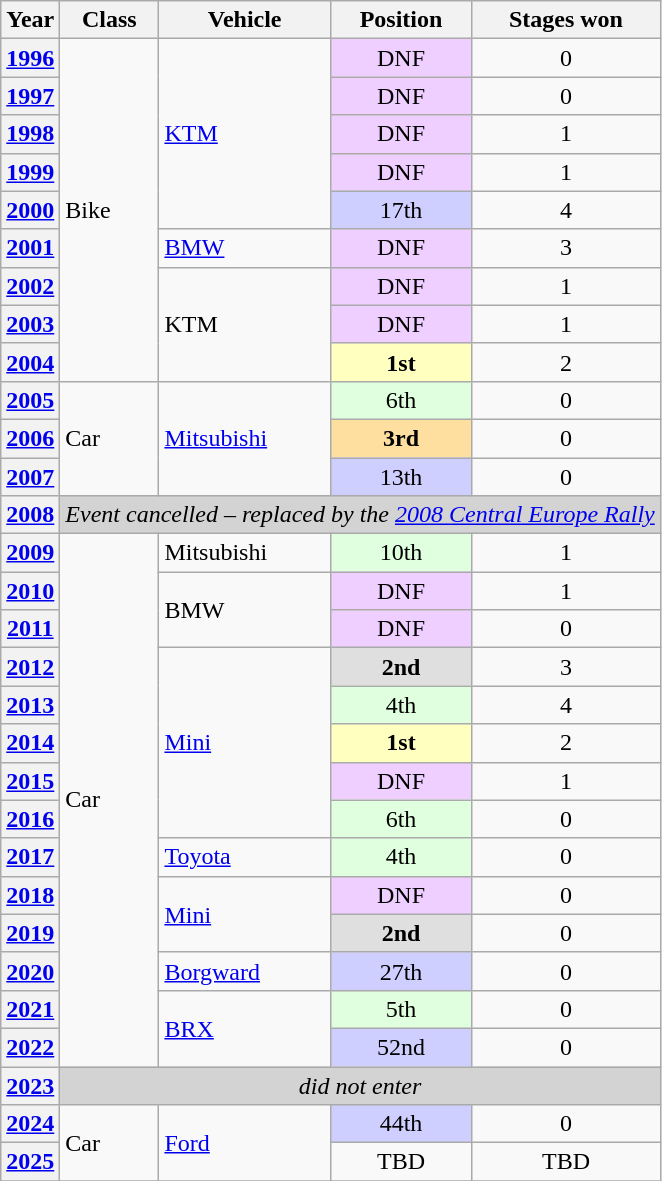<table class="wikitable">
<tr>
<th>Year</th>
<th>Class</th>
<th>Vehicle</th>
<th>Position</th>
<th>Stages won</th>
</tr>
<tr>
<th><a href='#'>1996</a></th>
<td rowspan=9>Bike</td>
<td rowspan=5> <a href='#'>KTM</a></td>
<td align="center" style="background:#EFCFFF;">DNF</td>
<td align="center">0</td>
</tr>
<tr>
<th><a href='#'>1997</a></th>
<td align="center" style="background:#EFCFFF;">DNF</td>
<td align="center">0</td>
</tr>
<tr>
<th><a href='#'>1998</a></th>
<td align="center" style="background:#EFCFFF;">DNF</td>
<td align="center">1</td>
</tr>
<tr>
<th><a href='#'>1999</a></th>
<td align="center" style="background:#EFCFFF;">DNF</td>
<td align="center">1</td>
</tr>
<tr>
<th><a href='#'>2000</a></th>
<td align="center" style="background:#CFCFFF;">17th</td>
<td align="center">4</td>
</tr>
<tr>
<th><a href='#'>2001</a></th>
<td> <a href='#'>BMW</a></td>
<td align="center" style="background:#EFCFFF;">DNF</td>
<td align="center">3</td>
</tr>
<tr>
<th><a href='#'>2002</a></th>
<td rowspan=3> KTM</td>
<td align="center" style="background:#EFCFFF;">DNF</td>
<td align="center">1</td>
</tr>
<tr>
<th><a href='#'>2003</a></th>
<td align="center" style="background:#EFCFFF;">DNF</td>
<td align="center">1</td>
</tr>
<tr>
<th><a href='#'>2004</a></th>
<td align="center" style="background:#FFFFBF;"><strong>1st</strong></td>
<td align="center">2</td>
</tr>
<tr>
<th><a href='#'>2005</a></th>
<td rowspan=3>Car</td>
<td rowspan=3> <a href='#'>Mitsubishi</a></td>
<td align="center" style="background:#DFFFDF;">6th</td>
<td align="center">0</td>
</tr>
<tr>
<th><a href='#'>2006</a></th>
<td align="center" style="background:#FFDF9F;"><strong>3rd</strong></td>
<td align="center">0</td>
</tr>
<tr>
<th><a href='#'>2007</a></th>
<td align="center" style="background:#CFCFFF;">13th</td>
<td align="center">0</td>
</tr>
<tr>
<th><a href='#'>2008</a></th>
<td colspan=4 align=center style="background:lightgrey;"><em>Event cancelled – replaced by the <a href='#'>2008 Central Europe Rally</a></em></td>
</tr>
<tr>
<th><a href='#'>2009</a></th>
<td rowspan=14>Car</td>
<td> Mitsubishi</td>
<td align="center" style="background:#DFFFDF;">10th</td>
<td align="center">1</td>
</tr>
<tr>
<th><a href='#'>2010</a></th>
<td rowspan=2> BMW</td>
<td align="center" style="background:#EFCFFF;">DNF</td>
<td align="center">1</td>
</tr>
<tr>
<th><a href='#'>2011</a></th>
<td align="center" style="background:#EFCFFF;">DNF</td>
<td align="center">0</td>
</tr>
<tr>
<th><a href='#'>2012</a></th>
<td rowspan=5> <a href='#'>Mini</a></td>
<td align="center" style="background:#DFDFDF;"><strong>2nd</strong></td>
<td align="center">3</td>
</tr>
<tr>
<th><a href='#'>2013</a></th>
<td align="center" style="background:#DFFFDF;">4th</td>
<td align="center">4</td>
</tr>
<tr>
<th><a href='#'>2014</a></th>
<td align="center" style="background:#FFFFBF;"><strong>1st</strong></td>
<td align="center">2</td>
</tr>
<tr>
<th><a href='#'>2015</a></th>
<td align="center" style="background:#EFCFFF;">DNF</td>
<td align="center">1</td>
</tr>
<tr>
<th><a href='#'>2016</a></th>
<td align="center" style="background:#DFFFDF;">6th</td>
<td align="center">0</td>
</tr>
<tr>
<th><a href='#'>2017</a></th>
<td> <a href='#'>Toyota</a></td>
<td align="center" style="background:#DFFFDF;">4th</td>
<td align="center">0</td>
</tr>
<tr>
<th><a href='#'>2018</a></th>
<td rowspan=2> <a href='#'>Mini</a></td>
<td align="center" style="background:#EFCFFF;">DNF</td>
<td align="center">0</td>
</tr>
<tr>
<th><a href='#'>2019</a></th>
<td align="center" style="background:#DFDFDF;"><strong>2nd</strong></td>
<td align="center">0</td>
</tr>
<tr>
<th><a href='#'>2020</a></th>
<td> <a href='#'>Borgward</a></td>
<td align="center" style="background:#CFCFFF;">27th</td>
<td align="center">0</td>
</tr>
<tr>
<th><a href='#'>2021</a></th>
<td rowspan=2> <a href='#'>BRX</a></td>
<td align="center" style="background:#DFFFDF;">5th</td>
<td align="center">0</td>
</tr>
<tr>
<th><a href='#'>2022</a></th>
<td align="center" style="background:#CFCFFF;">52nd</td>
<td align="center">0</td>
</tr>
<tr>
<th><a href='#'>2023</a></th>
<td colspan=4 align=center style="background:lightgrey;"><em>did not enter</em></td>
</tr>
<tr>
<th><a href='#'>2024</a></th>
<td rowspan=2>Car</td>
<td rowspan=2> <a href='#'>Ford</a></td>
<td align="center" style="background:#CFCFFF;">44th</td>
<td align="center">0</td>
</tr>
<tr>
<th><a href='#'>2025</a></th>
<td align="center" style="background:#;">TBD</td>
<td align="center">TBD</td>
</tr>
<tr>
</tr>
</table>
